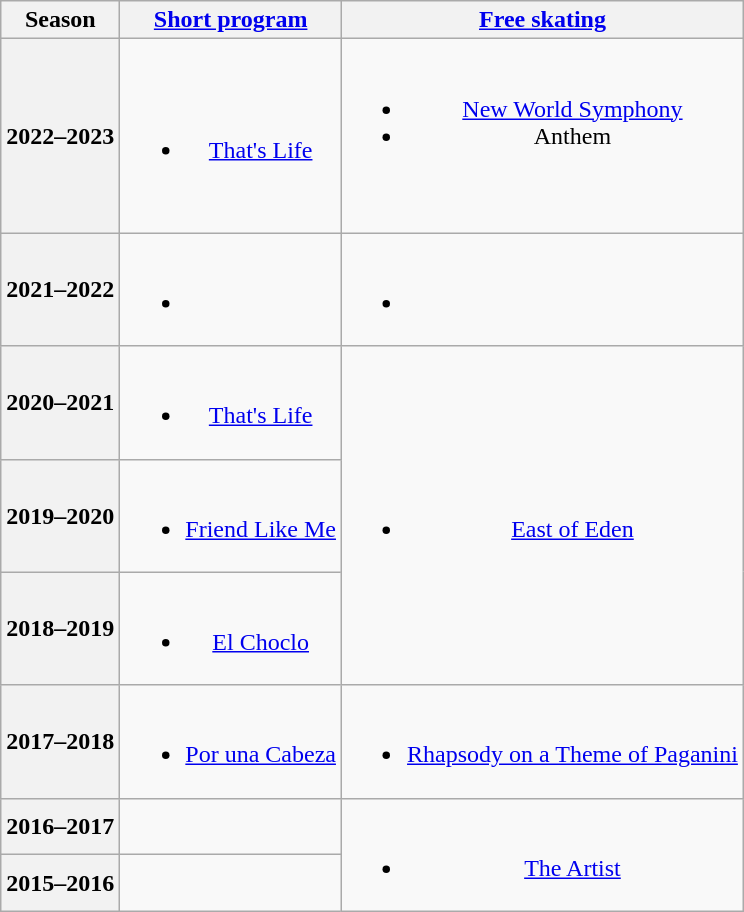<table class=wikitable style=text-align:center>
<tr>
<th>Season</th>
<th><a href='#'>Short program</a></th>
<th><a href='#'>Free skating</a></th>
</tr>
<tr>
<th>2022–2023</th>
<td><br><ul><li><a href='#'>That's Life</a><br></li></ul></td>
<td><br><ul><li><a href='#'>New World Symphony</a><br></li><li>Anthem <br><br><br></li></ul></td>
</tr>
<tr>
<th>2021–2022</th>
<td><br><ul><li></li></ul></td>
<td><br><ul><li></li></ul></td>
</tr>
<tr>
<th>2020–2021</th>
<td><br><ul><li><a href='#'>That's Life</a><br></li></ul></td>
<td rowspan=3><br><ul><li><a href='#'>East of Eden</a><br></li></ul></td>
</tr>
<tr>
<th>2019–2020</th>
<td><br><ul><li><a href='#'>Friend Like Me</a><br></li></ul></td>
</tr>
<tr>
<th>2018–2019</th>
<td><br><ul><li><a href='#'>El Choclo</a><br></li></ul></td>
</tr>
<tr>
<th>2017–2018<br></th>
<td><br><ul><li><a href='#'>Por una Cabeza</a><br></li></ul></td>
<td><br><ul><li><a href='#'>Rhapsody on a Theme of Paganini</a><br></li></ul></td>
</tr>
<tr>
<th>2016–2017<br></th>
<td></td>
<td rowspan=2><br><ul><li><a href='#'>The Artist</a><br></li></ul></td>
</tr>
<tr>
<th>2015–2016<br></th>
<td></td>
</tr>
</table>
